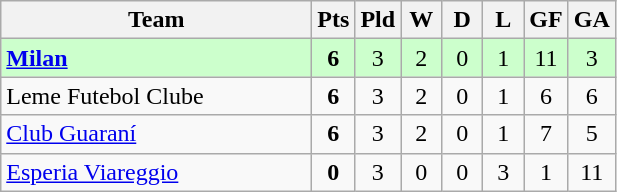<table class="wikitable" style="text-align:center;">
<tr>
<th width=200>Team</th>
<th width=20>Pts</th>
<th width=20>Pld</th>
<th width=20>W</th>
<th width=20>D</th>
<th width=20>L</th>
<th width=20>GF</th>
<th width=20>GA</th>
</tr>
<tr style="background:#ccffcc">
<td style="text-align:left">  <strong><a href='#'>Milan</a></strong></td>
<td><strong>6</strong></td>
<td>3</td>
<td>2</td>
<td>0</td>
<td>1</td>
<td>11</td>
<td>3</td>
</tr>
<tr>
<td style="text-align:left"> Leme Futebol Clube</td>
<td><strong>6</strong></td>
<td>3</td>
<td>2</td>
<td>0</td>
<td>1</td>
<td>6</td>
<td>6</td>
</tr>
<tr>
<td style="text-align:left"> <a href='#'>Club Guaraní</a></td>
<td><strong>6</strong></td>
<td>3</td>
<td>2</td>
<td>0</td>
<td>1</td>
<td>7</td>
<td>5</td>
</tr>
<tr>
<td style="text-align:left"> <a href='#'>Esperia Viareggio</a></td>
<td><strong>0</strong></td>
<td>3</td>
<td>0</td>
<td>0</td>
<td>3</td>
<td>1</td>
<td>11</td>
</tr>
</table>
